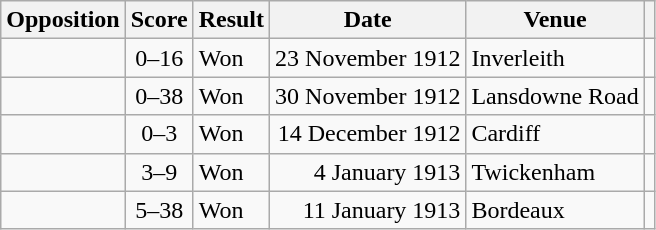<table class="wikitable sortable">
<tr>
<th>Opposition</th>
<th>Score</th>
<th>Result</th>
<th>Date</th>
<th>Venue</th>
<th scope="col" class="unsortable"></th>
</tr>
<tr>
<td></td>
<td align="center">0–16</td>
<td>Won</td>
<td align=right>23 November 1912</td>
<td>Inverleith</td>
<td></td>
</tr>
<tr>
<td></td>
<td align="center">0–38</td>
<td>Won</td>
<td align=right>30 November 1912</td>
<td>Lansdowne Road</td>
<td></td>
</tr>
<tr>
<td></td>
<td align="center">0–3</td>
<td>Won</td>
<td align=right>14 December 1912</td>
<td>Cardiff</td>
<td></td>
</tr>
<tr>
<td></td>
<td align="center">3–9</td>
<td>Won</td>
<td align=right>4 January 1913</td>
<td>Twickenham</td>
<td></td>
</tr>
<tr>
<td></td>
<td align="center">5–38</td>
<td>Won</td>
<td align=right>11 January 1913</td>
<td>Bordeaux</td>
<td></td>
</tr>
</table>
